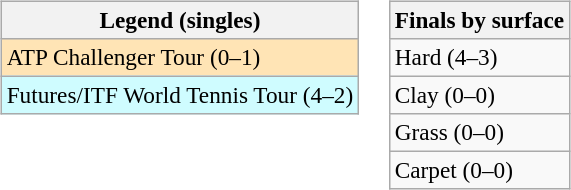<table>
<tr valign=top>
<td><br><table class=wikitable style=font-size:97%>
<tr>
<th>Legend (singles)</th>
</tr>
<tr bgcolor=moccasin>
<td>ATP Challenger Tour (0–1)</td>
</tr>
<tr bgcolor=cffcff>
<td>Futures/ITF World Tennis Tour (4–2)</td>
</tr>
</table>
</td>
<td><br><table class=wikitable style=font-size:97%>
<tr>
<th>Finals by surface</th>
</tr>
<tr>
<td>Hard (4–3)</td>
</tr>
<tr>
<td>Clay (0–0)</td>
</tr>
<tr>
<td>Grass (0–0)</td>
</tr>
<tr>
<td>Carpet (0–0)</td>
</tr>
</table>
</td>
</tr>
</table>
